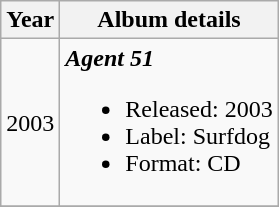<table class ="wikitable">
<tr>
<th>Year</th>
<th>Album details</th>
</tr>
<tr>
<td>2003</td>
<td><strong><em>Agent 51</em></strong><br><ul><li>Released: 2003</li><li>Label: Surfdog</li><li>Format: CD</li></ul></td>
</tr>
<tr>
</tr>
</table>
